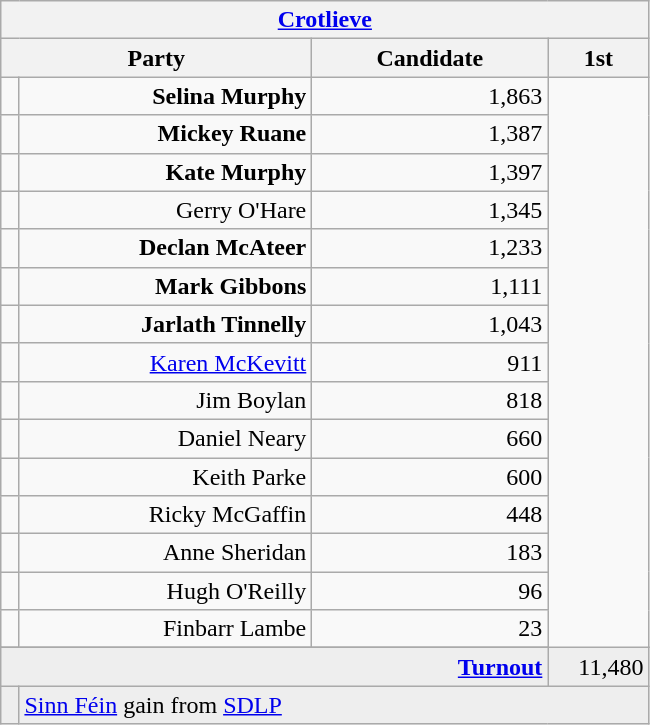<table class="wikitable">
<tr>
<th colspan="4" align="center"><a href='#'>Crotlieve</a></th>
</tr>
<tr>
<th colspan="2" align="center" width=200>Party</th>
<th width=150>Candidate</th>
<th width=60>1st </th>
</tr>
<tr>
<td></td>
<td align="right"><strong>Selina Murphy</strong></td>
<td align="right">1,863</td>
</tr>
<tr>
<td></td>
<td align="right"><strong>Mickey Ruane</strong></td>
<td align="right">1,387</td>
</tr>
<tr>
<td></td>
<td align="right"><strong>Kate Murphy</strong></td>
<td align="right">1,397</td>
</tr>
<tr>
<td></td>
<td align="right">Gerry O'Hare</td>
<td align="right">1,345</td>
</tr>
<tr>
<td></td>
<td align="right"><strong>Declan McAteer</strong></td>
<td align="right">1,233</td>
</tr>
<tr>
<td></td>
<td align="right"><strong>Mark Gibbons</strong></td>
<td align="right">1,111</td>
</tr>
<tr>
<td></td>
<td align="right"><strong>Jarlath Tinnelly</strong></td>
<td align="right">1,043</td>
</tr>
<tr>
<td></td>
<td align="right"><a href='#'>Karen McKevitt</a></td>
<td align="right">911</td>
</tr>
<tr>
<td></td>
<td align="right">Jim Boylan</td>
<td align="right">818</td>
</tr>
<tr>
<td></td>
<td align="right">Daniel Neary</td>
<td align="right">660</td>
</tr>
<tr>
<td></td>
<td align="right">Keith Parke</td>
<td align="right">600</td>
</tr>
<tr>
<td></td>
<td align="right">Ricky McGaffin</td>
<td align="right">448</td>
</tr>
<tr>
<td></td>
<td align="right">Anne Sheridan</td>
<td align="right">183</td>
</tr>
<tr>
<td></td>
<td align="right">Hugh O'Reilly</td>
<td align="right">96</td>
</tr>
<tr>
<td></td>
<td align="right">Finbarr Lambe</td>
<td align="right">23</td>
</tr>
<tr>
</tr>
<tr bgcolor="EEEEEE">
<td colspan=3 align="right"><strong><a href='#'>Turnout</a></strong></td>
<td align="right">11,480</td>
</tr>
<tr bgcolor="EEEEEE">
<td bgcolor=></td>
<td colspan=4 bgcolor="EEEEEE"><a href='#'>Sinn Féin</a> gain from <a href='#'>SDLP</a></td>
</tr>
</table>
